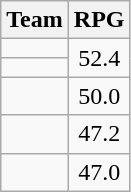<table class=wikitable>
<tr>
<th>Team</th>
<th>RPG</th>
</tr>
<tr>
<td></td>
<td align=center rowspan=2>52.4</td>
</tr>
<tr>
<td></td>
</tr>
<tr>
<td></td>
<td align=center>50.0</td>
</tr>
<tr>
<td></td>
<td align=center>47.2</td>
</tr>
<tr>
<td></td>
<td align=center>47.0</td>
</tr>
</table>
